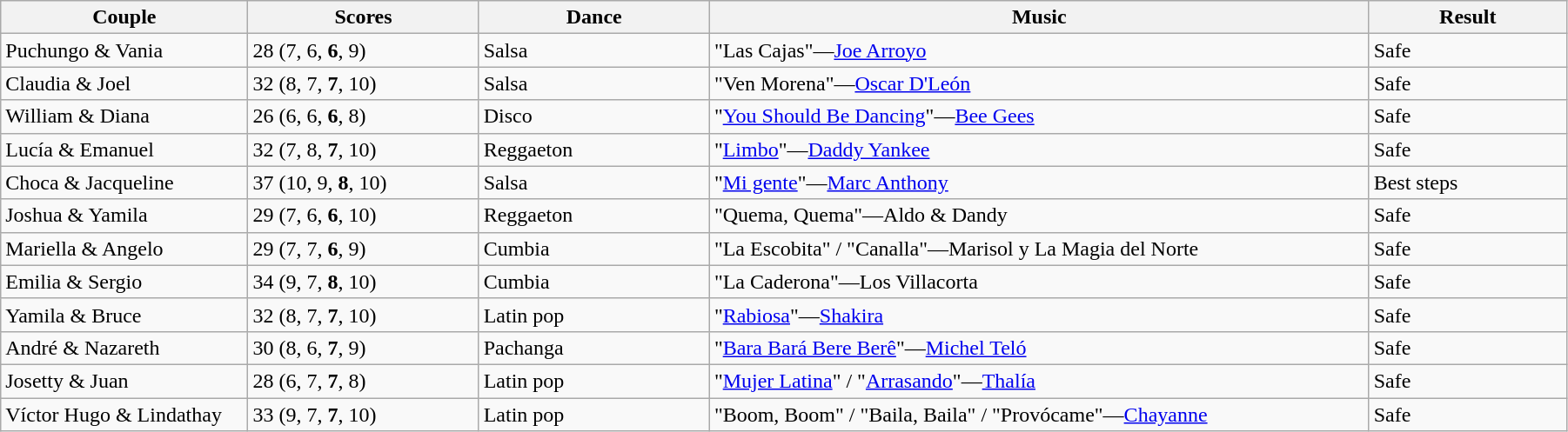<table class="wikitable sortable" style="width:95%; white-space:nowrap">
<tr>
<th style="width:15%;">Couple</th>
<th style="width:14%;">Scores</th>
<th style="width:14%;">Dance</th>
<th style="width:40%;">Music</th>
<th style="width:12%;">Result</th>
</tr>
<tr>
<td>Puchungo & Vania</td>
<td>28 (7, 6, <strong>6</strong>, 9)</td>
<td>Salsa</td>
<td>"Las Cajas"—<a href='#'>Joe Arroyo</a></td>
<td>Safe</td>
</tr>
<tr>
<td>Claudia & Joel</td>
<td>32 (8, 7, <strong>7</strong>, 10)</td>
<td>Salsa</td>
<td>"Ven Morena"—<a href='#'>Oscar D'León</a></td>
<td>Safe</td>
</tr>
<tr>
<td>William & Diana</td>
<td>26 (6, 6, <strong>6</strong>, 8)</td>
<td>Disco</td>
<td>"<a href='#'>You Should Be Dancing</a>"—<a href='#'>Bee Gees</a></td>
<td>Safe</td>
</tr>
<tr>
<td>Lucía & Emanuel</td>
<td>32 (7, 8, <strong>7</strong>, 10)</td>
<td>Reggaeton</td>
<td>"<a href='#'>Limbo</a>"—<a href='#'>Daddy Yankee</a></td>
<td>Safe</td>
</tr>
<tr>
<td>Choca & Jacqueline</td>
<td>37 (10, 9, <strong>8</strong>, 10)</td>
<td>Salsa</td>
<td>"<a href='#'>Mi gente</a>"—<a href='#'>Marc Anthony</a></td>
<td>Best steps</td>
</tr>
<tr>
<td>Joshua & Yamila</td>
<td>29 (7, 6, <strong>6</strong>, 10)</td>
<td>Reggaeton</td>
<td>"Quema, Quema"—Aldo & Dandy</td>
<td>Safe</td>
</tr>
<tr>
<td>Mariella & Angelo</td>
<td>29 (7, 7, <strong>6</strong>, 9)</td>
<td>Cumbia</td>
<td>"La Escobita" / "Canalla"—Marisol y La Magia del Norte</td>
<td>Safe</td>
</tr>
<tr>
<td>Emilia & Sergio</td>
<td>34 (9, 7, <strong>8</strong>, 10)</td>
<td>Cumbia</td>
<td>"La Caderona"—Los Villacorta</td>
<td>Safe</td>
</tr>
<tr>
<td>Yamila & Bruce</td>
<td>32 (8, 7, <strong>7</strong>, 10)</td>
<td>Latin pop</td>
<td>"<a href='#'>Rabiosa</a>"—<a href='#'>Shakira</a></td>
<td>Safe</td>
</tr>
<tr>
<td>André & Nazareth</td>
<td>30 (8, 6, <strong>7</strong>, 9)</td>
<td>Pachanga</td>
<td>"<a href='#'>Bara Bará Bere Berê</a>"—<a href='#'>Michel Teló</a></td>
<td>Safe</td>
</tr>
<tr>
<td>Josetty & Juan</td>
<td>28 (6, 7, <strong>7</strong>, 8)</td>
<td>Latin pop</td>
<td>"<a href='#'>Mujer Latina</a>" / "<a href='#'>Arrasando</a>"—<a href='#'>Thalía</a></td>
<td>Safe</td>
</tr>
<tr>
<td>Víctor Hugo & Lindathay</td>
<td>33 (9, 7, <strong>7</strong>, 10)</td>
<td>Latin pop</td>
<td>"Boom, Boom" / "Baila, Baila" / "Provócame"—<a href='#'>Chayanne</a></td>
<td>Safe</td>
</tr>
</table>
